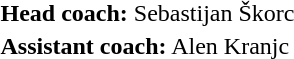<table>
<tr>
<td><strong>Head coach:</strong> Sebastijan Škorc</td>
</tr>
<tr>
<td><strong>Assistant coach:</strong> Alen Kranjc</td>
</tr>
<tr>
</tr>
</table>
